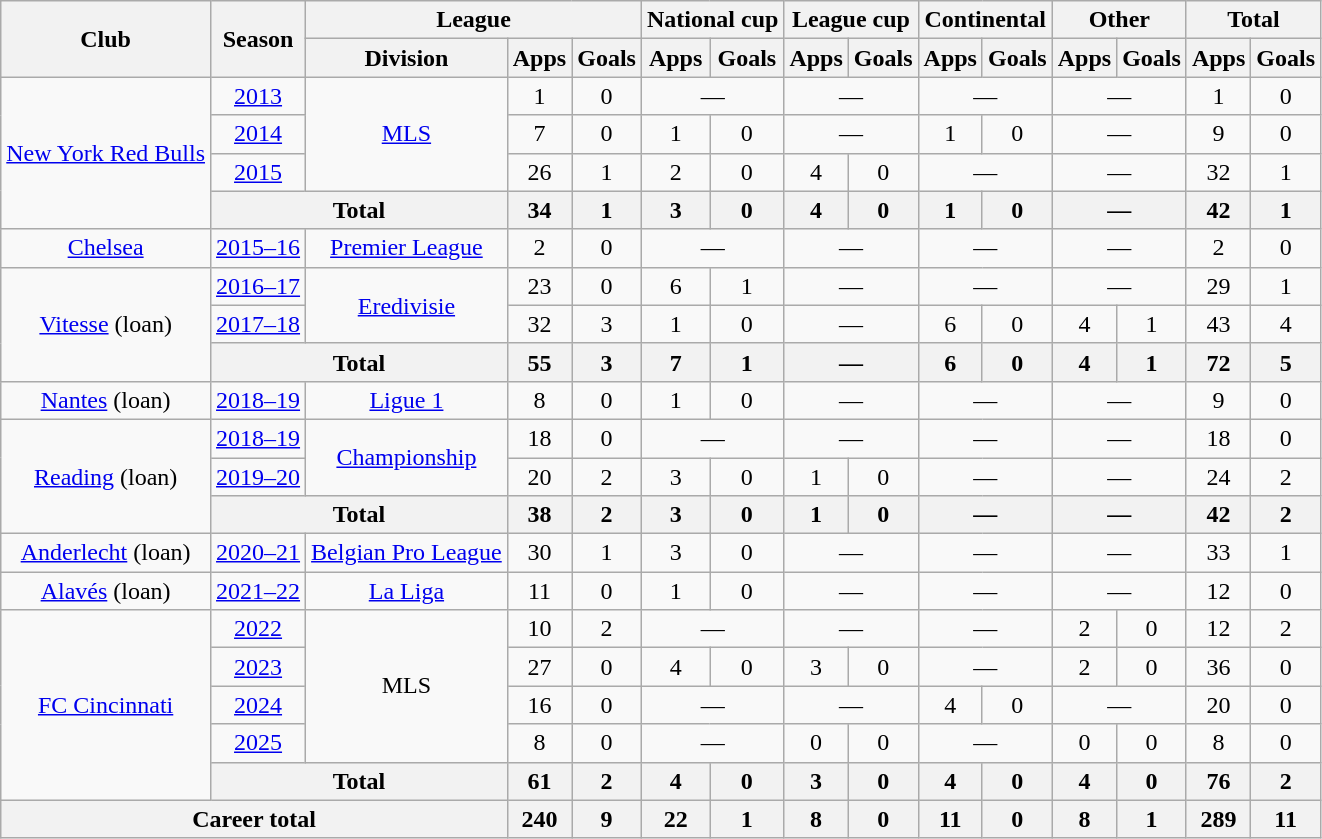<table class="wikitable" style="text-align: center">
<tr>
<th rowspan="2">Club</th>
<th rowspan="2">Season</th>
<th colspan="3">League</th>
<th colspan="2">National cup</th>
<th colspan="2">League cup</th>
<th colspan="2">Continental</th>
<th colspan="2">Other</th>
<th colspan="2">Total</th>
</tr>
<tr>
<th>Division</th>
<th>Apps</th>
<th>Goals</th>
<th>Apps</th>
<th>Goals</th>
<th>Apps</th>
<th>Goals</th>
<th>Apps</th>
<th>Goals</th>
<th>Apps</th>
<th>Goals</th>
<th>Apps</th>
<th>Goals</th>
</tr>
<tr>
<td rowspan="4"><a href='#'>New York Red Bulls</a></td>
<td><a href='#'>2013</a></td>
<td rowspan="3"><a href='#'>MLS</a></td>
<td>1</td>
<td>0</td>
<td colspan="2">—</td>
<td colspan="2">—</td>
<td colspan="2">—</td>
<td colspan="2">—</td>
<td>1</td>
<td>0</td>
</tr>
<tr>
<td><a href='#'>2014</a></td>
<td>7</td>
<td>0</td>
<td>1</td>
<td>0</td>
<td colspan="2">—</td>
<td>1</td>
<td>0</td>
<td colspan="2">—</td>
<td>9</td>
<td>0</td>
</tr>
<tr>
<td><a href='#'>2015</a></td>
<td>26</td>
<td>1</td>
<td>2</td>
<td>0</td>
<td>4</td>
<td>0</td>
<td colspan="2">—</td>
<td colspan="2">—</td>
<td>32</td>
<td>1</td>
</tr>
<tr>
<th colspan="2">Total</th>
<th>34</th>
<th>1</th>
<th>3</th>
<th>0</th>
<th>4</th>
<th>0</th>
<th>1</th>
<th>0</th>
<th colspan="2">—</th>
<th>42</th>
<th>1</th>
</tr>
<tr>
<td><a href='#'>Chelsea</a></td>
<td><a href='#'>2015–16</a></td>
<td><a href='#'>Premier League</a></td>
<td>2</td>
<td>0</td>
<td colspan="2">—</td>
<td colspan="2">—</td>
<td colspan="2">—</td>
<td colspan="2">—</td>
<td>2</td>
<td>0</td>
</tr>
<tr>
<td rowspan="3"><a href='#'>Vitesse</a> (loan)</td>
<td><a href='#'>2016–17</a></td>
<td rowspan="2"><a href='#'>Eredivisie</a></td>
<td>23</td>
<td>0</td>
<td>6</td>
<td>1</td>
<td colspan="2">—</td>
<td colspan="2">—</td>
<td colspan="2">—</td>
<td>29</td>
<td>1</td>
</tr>
<tr>
<td><a href='#'>2017–18</a></td>
<td>32</td>
<td>3</td>
<td>1</td>
<td>0</td>
<td colspan="2">—</td>
<td>6</td>
<td>0</td>
<td>4</td>
<td>1</td>
<td>43</td>
<td>4</td>
</tr>
<tr>
<th colspan="2">Total</th>
<th>55</th>
<th>3</th>
<th>7</th>
<th>1</th>
<th colspan="2">—</th>
<th>6</th>
<th>0</th>
<th>4</th>
<th>1</th>
<th>72</th>
<th>5</th>
</tr>
<tr>
<td><a href='#'>Nantes</a> (loan)</td>
<td><a href='#'>2018–19</a></td>
<td><a href='#'>Ligue 1</a></td>
<td>8</td>
<td>0</td>
<td>1</td>
<td>0</td>
<td colspan="2">—</td>
<td colspan="2">—</td>
<td colspan="2">—</td>
<td>9</td>
<td>0</td>
</tr>
<tr>
<td rowspan="3"><a href='#'>Reading</a> (loan)</td>
<td><a href='#'>2018–19</a></td>
<td rowspan="2"><a href='#'>Championship</a></td>
<td>18</td>
<td>0</td>
<td colspan="2">—</td>
<td colspan="2">—</td>
<td colspan="2">—</td>
<td colspan="2">—</td>
<td>18</td>
<td>0</td>
</tr>
<tr>
<td><a href='#'>2019–20</a></td>
<td>20</td>
<td>2</td>
<td>3</td>
<td>0</td>
<td>1</td>
<td>0</td>
<td colspan="2">—</td>
<td colspan="2">—</td>
<td>24</td>
<td>2</td>
</tr>
<tr>
<th colspan="2">Total</th>
<th>38</th>
<th>2</th>
<th>3</th>
<th>0</th>
<th>1</th>
<th>0</th>
<th colspan="2">—</th>
<th colspan="2">—</th>
<th>42</th>
<th>2</th>
</tr>
<tr>
<td><a href='#'>Anderlecht</a> (loan)</td>
<td><a href='#'>2020–21</a></td>
<td><a href='#'>Belgian Pro League</a></td>
<td>30</td>
<td>1</td>
<td>3</td>
<td>0</td>
<td colspan=2>—</td>
<td colspan="2">—</td>
<td colspan="2">—</td>
<td>33</td>
<td>1</td>
</tr>
<tr>
<td><a href='#'>Alavés</a> (loan)</td>
<td><a href='#'>2021–22</a></td>
<td><a href='#'>La Liga</a></td>
<td>11</td>
<td>0</td>
<td>1</td>
<td>0</td>
<td colspan="2">—</td>
<td colspan="2">—</td>
<td colspan="2">—</td>
<td>12</td>
<td>0</td>
</tr>
<tr>
<td rowspan="5"><a href='#'>FC Cincinnati</a></td>
<td><a href='#'>2022</a></td>
<td rowspan="4">MLS</td>
<td>10</td>
<td>2</td>
<td colspan="2">—</td>
<td colspan="2">—</td>
<td colspan="2">—</td>
<td>2</td>
<td>0</td>
<td>12</td>
<td>2</td>
</tr>
<tr>
<td><a href='#'>2023</a></td>
<td>27</td>
<td>0</td>
<td>4</td>
<td>0</td>
<td>3</td>
<td>0</td>
<td colspan="2">—</td>
<td>2</td>
<td>0</td>
<td>36</td>
<td>0</td>
</tr>
<tr>
<td><a href='#'>2024</a></td>
<td>16</td>
<td>0</td>
<td colspan="2">—</td>
<td colspan="2">—</td>
<td>4</td>
<td>0</td>
<td colspan="2">—</td>
<td>20</td>
<td>0</td>
</tr>
<tr>
<td><a href='#'>2025</a></td>
<td>8</td>
<td>0</td>
<td colspan="2">—</td>
<td>0</td>
<td>0</td>
<td colspan="2">—</td>
<td>0</td>
<td>0</td>
<td>8</td>
<td>0</td>
</tr>
<tr>
<th colspan="2">Total</th>
<th>61</th>
<th>2</th>
<th>4</th>
<th>0</th>
<th>3</th>
<th>0</th>
<th>4</th>
<th>0</th>
<th>4</th>
<th>0</th>
<th>76</th>
<th>2</th>
</tr>
<tr>
<th colspan="3">Career total</th>
<th>240</th>
<th>9</th>
<th>22</th>
<th>1</th>
<th>8</th>
<th>0</th>
<th>11</th>
<th>0</th>
<th>8</th>
<th>1</th>
<th>289</th>
<th>11</th>
</tr>
</table>
